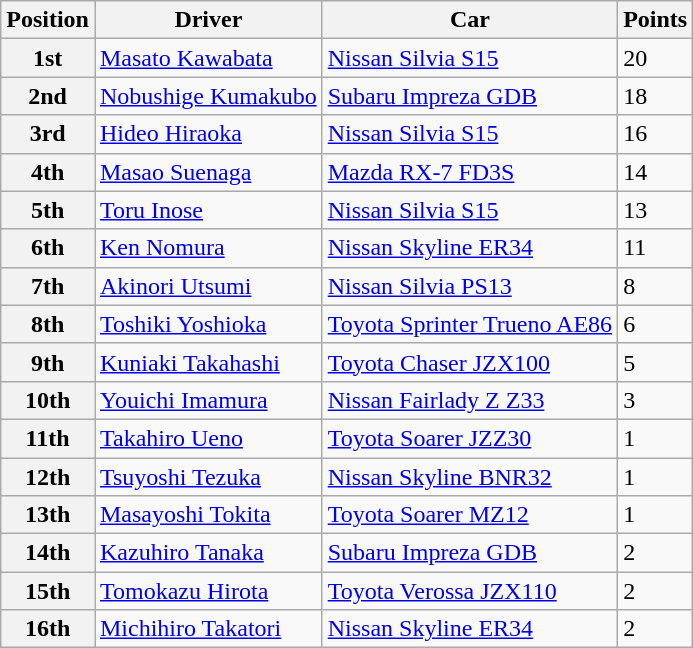<table class="wikitable">
<tr>
<th>Position</th>
<th>Driver</th>
<th>Car</th>
<th>Points</th>
</tr>
<tr>
<th>1st</th>
<td><a href='#'>Masato Kawabata</a></td>
<td><a href='#'>Nissan Silvia S15</a></td>
<td>20</td>
</tr>
<tr>
<th>2nd</th>
<td><a href='#'>Nobushige Kumakubo</a></td>
<td><a href='#'>Subaru Impreza GDB</a></td>
<td>18</td>
</tr>
<tr>
<th>3rd</th>
<td><a href='#'>Hideo Hiraoka</a></td>
<td><a href='#'>Nissan Silvia S15</a></td>
<td>16</td>
</tr>
<tr>
<th>4th</th>
<td><a href='#'>Masao Suenaga</a></td>
<td><a href='#'>Mazda RX-7 FD3S</a></td>
<td>14</td>
</tr>
<tr>
<th>5th</th>
<td><a href='#'>Toru Inose</a></td>
<td><a href='#'>Nissan Silvia S15</a></td>
<td>13</td>
</tr>
<tr>
<th>6th</th>
<td><a href='#'>Ken Nomura</a></td>
<td><a href='#'>Nissan Skyline ER34</a></td>
<td>11</td>
</tr>
<tr>
<th>7th</th>
<td><a href='#'>Akinori Utsumi</a></td>
<td><a href='#'>Nissan Silvia PS13</a></td>
<td>8</td>
</tr>
<tr>
<th>8th</th>
<td><a href='#'>Toshiki Yoshioka</a></td>
<td><a href='#'>Toyota Sprinter Trueno AE86</a></td>
<td>6</td>
</tr>
<tr>
<th>9th</th>
<td><a href='#'>Kuniaki Takahashi</a></td>
<td><a href='#'>Toyota Chaser JZX100</a></td>
<td>5</td>
</tr>
<tr>
<th>10th</th>
<td><a href='#'>Youichi Imamura</a></td>
<td><a href='#'>Nissan Fairlady Z Z33</a></td>
<td>3</td>
</tr>
<tr>
<th>11th</th>
<td><a href='#'>Takahiro Ueno</a></td>
<td><a href='#'>Toyota Soarer JZZ30</a></td>
<td>1</td>
</tr>
<tr>
<th>12th</th>
<td><a href='#'>Tsuyoshi Tezuka</a></td>
<td><a href='#'>Nissan Skyline BNR32</a></td>
<td>1</td>
</tr>
<tr>
<th>13th</th>
<td><a href='#'>Masayoshi Tokita</a></td>
<td><a href='#'>Toyota Soarer MZ12</a></td>
<td>1</td>
</tr>
<tr>
<th>14th</th>
<td><a href='#'>Kazuhiro Tanaka</a></td>
<td><a href='#'>Subaru Impreza GDB</a></td>
<td>2</td>
</tr>
<tr>
<th>15th</th>
<td><a href='#'>Tomokazu Hirota</a></td>
<td><a href='#'>Toyota Verossa JZX110</a></td>
<td>2</td>
</tr>
<tr>
<th>16th</th>
<td><a href='#'>Michihiro Takatori</a></td>
<td><a href='#'>Nissan Skyline ER34</a></td>
<td>2</td>
</tr>
</table>
